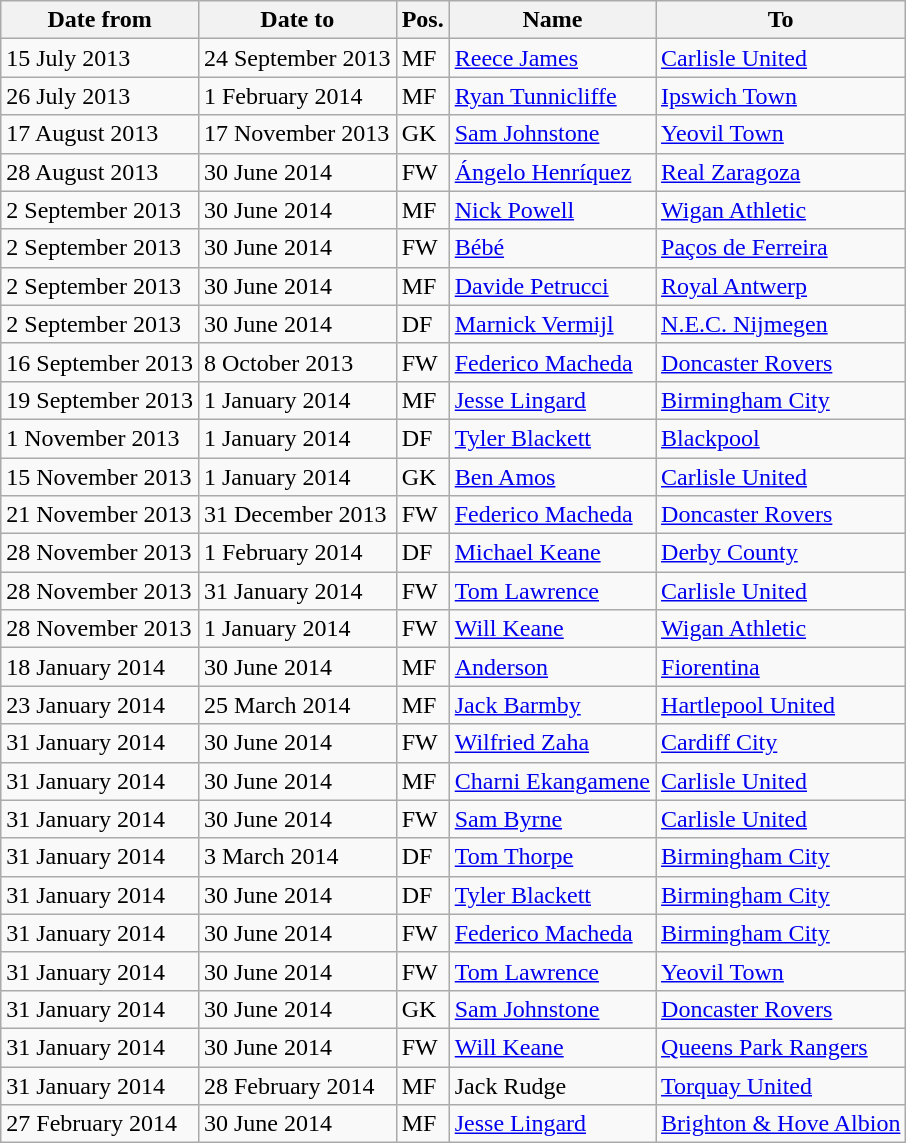<table class="wikitable">
<tr>
<th>Date from</th>
<th>Date to</th>
<th>Pos.</th>
<th>Name</th>
<th>To</th>
</tr>
<tr>
<td>15 July 2013</td>
<td>24 September 2013</td>
<td>MF</td>
<td> <a href='#'>Reece James</a></td>
<td> <a href='#'>Carlisle United</a></td>
</tr>
<tr>
<td>26 July 2013</td>
<td>1 February 2014</td>
<td>MF</td>
<td> <a href='#'>Ryan Tunnicliffe</a></td>
<td> <a href='#'>Ipswich Town</a></td>
</tr>
<tr>
<td>17 August 2013</td>
<td>17 November 2013</td>
<td>GK</td>
<td> <a href='#'>Sam Johnstone</a></td>
<td> <a href='#'>Yeovil Town</a></td>
</tr>
<tr>
<td>28 August 2013</td>
<td>30 June 2014</td>
<td>FW</td>
<td> <a href='#'>Ángelo Henríquez</a></td>
<td> <a href='#'>Real Zaragoza</a></td>
</tr>
<tr>
<td>2 September 2013</td>
<td>30 June 2014</td>
<td>MF</td>
<td> <a href='#'>Nick Powell</a></td>
<td> <a href='#'>Wigan Athletic</a></td>
</tr>
<tr>
<td>2 September 2013</td>
<td>30 June 2014</td>
<td>FW</td>
<td> <a href='#'>Bébé</a></td>
<td> <a href='#'>Paços de Ferreira</a></td>
</tr>
<tr>
<td>2 September 2013</td>
<td>30 June 2014</td>
<td>MF</td>
<td> <a href='#'>Davide Petrucci</a></td>
<td> <a href='#'>Royal Antwerp</a></td>
</tr>
<tr>
<td>2 September 2013</td>
<td>30 June 2014</td>
<td>DF</td>
<td> <a href='#'>Marnick Vermijl</a></td>
<td> <a href='#'>N.E.C. Nijmegen</a></td>
</tr>
<tr>
<td>16 September 2013</td>
<td>8 October 2013</td>
<td>FW</td>
<td> <a href='#'>Federico Macheda</a></td>
<td> <a href='#'>Doncaster Rovers</a></td>
</tr>
<tr>
<td>19 September 2013</td>
<td>1 January 2014</td>
<td>MF</td>
<td> <a href='#'>Jesse Lingard</a></td>
<td> <a href='#'>Birmingham City</a></td>
</tr>
<tr>
<td>1 November 2013</td>
<td>1 January 2014</td>
<td>DF</td>
<td> <a href='#'>Tyler Blackett</a></td>
<td> <a href='#'>Blackpool</a></td>
</tr>
<tr>
<td>15 November 2013</td>
<td>1 January 2014</td>
<td>GK</td>
<td> <a href='#'>Ben Amos</a></td>
<td> <a href='#'>Carlisle United</a></td>
</tr>
<tr>
<td>21 November 2013</td>
<td>31 December 2013</td>
<td>FW</td>
<td> <a href='#'>Federico Macheda</a></td>
<td> <a href='#'>Doncaster Rovers</a></td>
</tr>
<tr>
<td>28 November 2013</td>
<td>1 February 2014</td>
<td>DF</td>
<td> <a href='#'>Michael Keane</a></td>
<td> <a href='#'>Derby County</a></td>
</tr>
<tr>
<td>28 November 2013</td>
<td>31 January 2014</td>
<td>FW</td>
<td> <a href='#'>Tom Lawrence</a></td>
<td> <a href='#'>Carlisle United</a></td>
</tr>
<tr>
<td>28 November 2013</td>
<td>1 January 2014</td>
<td>FW</td>
<td> <a href='#'>Will Keane</a></td>
<td> <a href='#'>Wigan Athletic</a></td>
</tr>
<tr>
<td>18 January 2014</td>
<td>30 June 2014</td>
<td>MF</td>
<td> <a href='#'>Anderson</a></td>
<td> <a href='#'>Fiorentina</a></td>
</tr>
<tr>
<td>23 January 2014</td>
<td>25 March 2014</td>
<td>MF</td>
<td> <a href='#'>Jack Barmby</a></td>
<td> <a href='#'>Hartlepool United</a></td>
</tr>
<tr>
<td>31 January 2014</td>
<td>30 June 2014</td>
<td>FW</td>
<td> <a href='#'>Wilfried Zaha</a></td>
<td> <a href='#'>Cardiff City</a></td>
</tr>
<tr>
<td>31 January 2014</td>
<td>30 June 2014</td>
<td>MF</td>
<td> <a href='#'>Charni Ekangamene</a></td>
<td> <a href='#'>Carlisle United</a></td>
</tr>
<tr>
<td>31 January 2014</td>
<td>30 June 2014</td>
<td>FW</td>
<td> <a href='#'>Sam Byrne</a></td>
<td> <a href='#'>Carlisle United</a></td>
</tr>
<tr>
<td>31 January 2014</td>
<td>3 March 2014</td>
<td>DF</td>
<td> <a href='#'>Tom Thorpe</a></td>
<td> <a href='#'>Birmingham City</a></td>
</tr>
<tr>
<td>31 January 2014</td>
<td>30 June 2014</td>
<td>DF</td>
<td> <a href='#'>Tyler Blackett</a></td>
<td> <a href='#'>Birmingham City</a></td>
</tr>
<tr>
<td>31 January 2014</td>
<td>30 June 2014</td>
<td>FW</td>
<td> <a href='#'>Federico Macheda</a></td>
<td> <a href='#'>Birmingham City</a></td>
</tr>
<tr>
<td>31 January 2014</td>
<td>30 June 2014</td>
<td>FW</td>
<td> <a href='#'>Tom Lawrence</a></td>
<td> <a href='#'>Yeovil Town</a></td>
</tr>
<tr>
<td>31 January 2014</td>
<td>30 June 2014</td>
<td>GK</td>
<td> <a href='#'>Sam Johnstone</a></td>
<td> <a href='#'>Doncaster Rovers</a></td>
</tr>
<tr>
<td>31 January 2014</td>
<td>30 June 2014</td>
<td>FW</td>
<td> <a href='#'>Will Keane</a></td>
<td> <a href='#'>Queens Park Rangers</a></td>
</tr>
<tr>
<td>31 January 2014</td>
<td>28 February 2014</td>
<td>MF</td>
<td> Jack Rudge</td>
<td> <a href='#'>Torquay United</a></td>
</tr>
<tr>
<td>27 February 2014</td>
<td>30 June 2014</td>
<td>MF</td>
<td> <a href='#'>Jesse Lingard</a></td>
<td> <a href='#'>Brighton & Hove Albion</a></td>
</tr>
</table>
